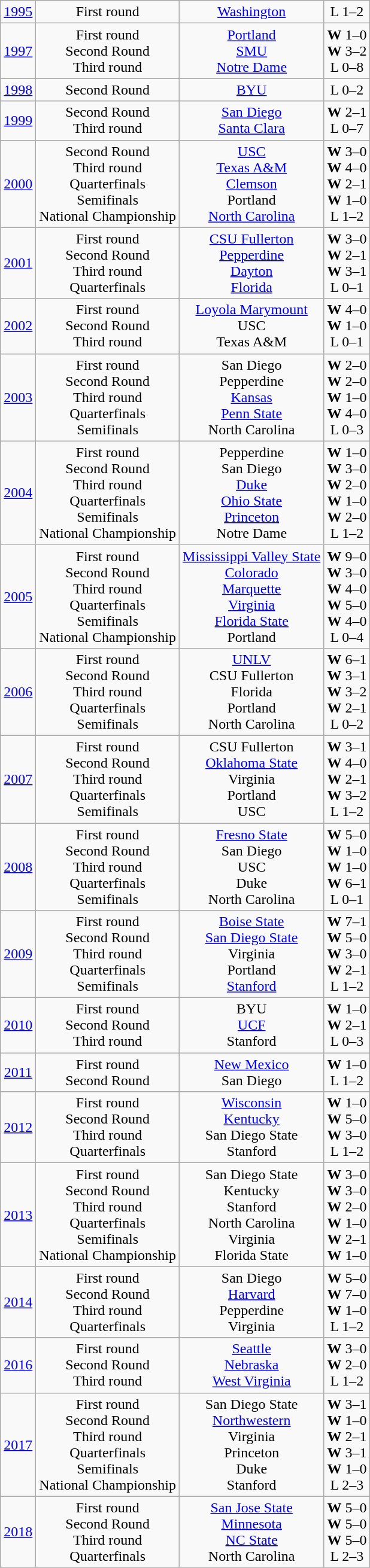<table class="wikitable">
<tr align="center">
<td><a href='#'>1995</a></td>
<td>First round</td>
<td><a href='#'>Washington</a></td>
<td>L 1–2</td>
</tr>
<tr align="center">
<td><a href='#'>1997</a></td>
<td>First round<br>Second Round<br>Third round</td>
<td><a href='#'>Portland</a><br><a href='#'>SMU</a><br><a href='#'>Notre Dame</a></td>
<td><strong>W</strong> 1–0<br><strong>W</strong> 3–2<br>L 0–8</td>
</tr>
<tr align="center">
<td><a href='#'>1998</a></td>
<td>Second Round</td>
<td><a href='#'>BYU</a></td>
<td>L 0–2</td>
</tr>
<tr align="center">
<td><a href='#'>1999</a></td>
<td>Second Round<br>Third round</td>
<td><a href='#'>San Diego</a><br><a href='#'>Santa Clara</a></td>
<td><strong>W</strong> 2–1<br>L 0–7</td>
</tr>
<tr align="center">
<td><a href='#'>2000</a></td>
<td>Second Round<br>Third round<br>Quarterfinals<br>Semifinals<br>National Championship</td>
<td><a href='#'>USC</a><br><a href='#'>Texas A&M</a><br><a href='#'>Clemson</a><br>Portland<br><a href='#'>North Carolina</a></td>
<td><strong>W</strong> 3–0<br><strong>W</strong> 4–0<br><strong>W</strong> 2–1<br><strong>W</strong> 1–0<br>L 1–2</td>
</tr>
<tr align="center">
<td><a href='#'>2001</a></td>
<td>First round<br>Second Round<br>Third round<br>Quarterfinals</td>
<td><a href='#'>CSU Fullerton</a><br><a href='#'>Pepperdine</a><br><a href='#'>Dayton</a><br><a href='#'>Florida</a></td>
<td><strong>W</strong> 3–0<br><strong>W</strong> 2–1<br><strong>W</strong> 3–1<br> L 0–1</td>
</tr>
<tr align="center">
<td><a href='#'>2002</a></td>
<td>First round<br>Second Round<br>Third round</td>
<td><a href='#'>Loyola Marymount</a><br>USC<br>Texas A&M</td>
<td><strong>W</strong> 4–0<br><strong>W</strong> 1–0<br>L 0–1</td>
</tr>
<tr align="center">
<td><a href='#'>2003</a></td>
<td>First round<br>Second Round<br>Third round<br>Quarterfinals<br>Semifinals</td>
<td>San Diego<br>Pepperdine<br><a href='#'>Kansas</a><br><a href='#'>Penn State</a><br>North Carolina</td>
<td><strong>W</strong> 2–0<br><strong>W</strong> 2–0<br><strong>W</strong> 1–0<br><strong>W</strong> 4–0<br>L 0–3</td>
</tr>
<tr align="center">
<td><a href='#'>2004</a></td>
<td>First round<br>Second Round<br>Third round<br>Quarterfinals<br>Semifinals<br>National Championship</td>
<td>Pepperdine<br>San Diego<br><a href='#'>Duke</a><br><a href='#'>Ohio State</a><br><a href='#'>Princeton</a><br>Notre Dame</td>
<td><strong>W</strong> 1–0<br><strong>W</strong> 3–0<br><strong>W</strong> 2–0<br><strong>W</strong> 1–0<br><strong>W</strong> 2–0<br>L 1–2</td>
</tr>
<tr align="center">
<td><a href='#'>2005</a></td>
<td>First round<br>Second Round<br>Third round<br>Quarterfinals<br>Semifinals<br>National Championship</td>
<td><a href='#'>Mississippi Valley State</a><br><a href='#'>Colorado</a><br><a href='#'>Marquette</a><br><a href='#'>Virginia</a><br><a href='#'>Florida State</a><br>Portland</td>
<td><strong>W</strong> 9–0<br><strong>W</strong> 3–0<br><strong>W</strong> 4–0<br><strong>W</strong> 5–0<br><strong>W</strong> 4–0<br>L 0–4</td>
</tr>
<tr align="center">
<td><a href='#'>2006</a></td>
<td>First round<br>Second Round<br>Third round<br>Quarterfinals<br>Semifinals</td>
<td><a href='#'>UNLV</a><br>CSU Fullerton<br>Florida<br>Portland<br>North Carolina</td>
<td><strong>W</strong> 6–1<br><strong>W</strong> 3–1<br><strong>W</strong> 3–2<br><strong>W</strong> 2–1<br>L 0–2</td>
</tr>
<tr align="center">
<td><a href='#'>2007</a></td>
<td>First round<br>Second Round<br>Third round<br>Quarterfinals<br>Semifinals</td>
<td>CSU Fullerton<br><a href='#'>Oklahoma State</a><br>Virginia<br>Portland<br>USC</td>
<td><strong>W</strong> 3–1<br><strong>W</strong> 4–0<br><strong>W</strong> 2–1<br><strong>W</strong> 3–2<br>L 1–2</td>
</tr>
<tr align="center">
<td><a href='#'>2008</a></td>
<td>First round<br>Second Round<br>Third round<br>Quarterfinals<br>Semifinals</td>
<td><a href='#'>Fresno State</a><br>San Diego<br>USC<br>Duke<br>North Carolina</td>
<td><strong>W</strong> 5–0<br><strong>W</strong> 1–0<br><strong>W</strong> 1–0<br><strong>W</strong> 6–1<br>L 0–1</td>
</tr>
<tr align="center">
<td><a href='#'>2009</a></td>
<td>First round<br>Second Round<br>Third round<br>Quarterfinals<br>Semifinals</td>
<td><a href='#'>Boise State</a><br><a href='#'>San Diego State</a><br>Virginia<br>Portland<br><a href='#'>Stanford</a></td>
<td><strong>W</strong> 7–1<br><strong>W</strong> 5–0<br><strong>W</strong> 3–0<br><strong>W</strong> 2–1<br>L 1–2</td>
</tr>
<tr align="center">
<td><a href='#'>2010</a></td>
<td>First round<br>Second Round<br>Third round</td>
<td>BYU<br><a href='#'>UCF</a><br>Stanford</td>
<td><strong>W</strong> 1–0<br><strong>W</strong> 2–1<br>L 0–3</td>
</tr>
<tr align="center">
<td><a href='#'>2011</a></td>
<td>First round<br>Second Round</td>
<td><a href='#'>New Mexico</a><br>San Diego</td>
<td><strong>W</strong> 1–0<br>L 1–2</td>
</tr>
<tr align="center">
<td><a href='#'>2012</a></td>
<td>First round<br>Second Round<br>Third round<br>Quarterfinals</td>
<td><a href='#'>Wisconsin</a><br><a href='#'>Kentucky</a><br>San Diego State<br>Stanford</td>
<td><strong>W</strong> 1–0<br><strong>W</strong> 5–0<br><strong>W</strong> 3–0<br>L 1–2</td>
</tr>
<tr align="center">
<td><a href='#'>2013</a></td>
<td>First round<br>Second Round<br>Third round<br>Quarterfinals<br>Semifinals<br>National Championship</td>
<td>San Diego State<br>Kentucky<br>Stanford<br>North Carolina<br>Virginia<br>Florida State</td>
<td><strong>W</strong> 3–0<br><strong>W</strong> 3–0<br><strong>W</strong> 2–0<br><strong>W</strong> 1–0<br><strong>W</strong> 2–1<br><strong>W</strong> 1–0</td>
</tr>
<tr align="center">
<td><a href='#'>2014</a></td>
<td>First round<br>Second Round<br>Third round<br>Quarterfinals</td>
<td>San Diego<br><a href='#'>Harvard</a><br>Pepperdine<br>Virginia</td>
<td><strong>W</strong> 5–0<br><strong>W</strong> 7–0<br><strong>W</strong> 1–0<br>L 1–2</td>
</tr>
<tr align="center">
<td><a href='#'>2016</a></td>
<td>First round<br>Second Round<br>Third round</td>
<td><a href='#'>Seattle</a><br><a href='#'>Nebraska</a><br><a href='#'>West Virginia</a></td>
<td><strong>W</strong> 3–0<br><strong>W</strong> 2–0<br>L 1–2</td>
</tr>
<tr align="center">
<td><a href='#'>2017</a></td>
<td>First round<br>Second Round<br>Third round<br>Quarterfinals<br>Semifinals<br>National Championship</td>
<td>San Diego State<br><a href='#'>Northwestern</a><br>Virginia<br>Princeton<br>Duke<br>Stanford</td>
<td><strong>W</strong> 3–1<br><strong>W</strong> 1–0<br><strong>W</strong> 2–1<br><strong>W</strong> 3–1<br><strong>W</strong> 1–0<br>L 2–3</td>
</tr>
<tr align="center">
<td><a href='#'>2018</a></td>
<td>First round<br>Second Round<br>Third round<br>Quarterfinals</td>
<td><a href='#'>San Jose State</a><br><a href='#'>Minnesota</a><br><a href='#'>NC State</a><br>North Carolina</td>
<td><strong>W</strong> 5–0<br><strong>W</strong> 5–0<br><strong>W</strong> 5–0<br>L 2–3</td>
</tr>
</table>
